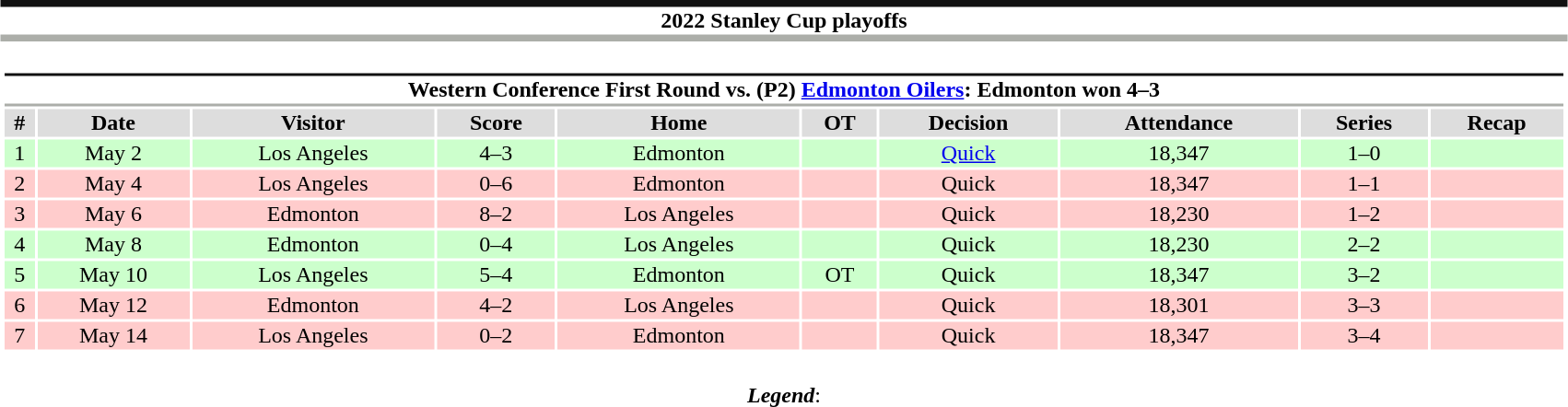<table class="toccolours" style="width:90%; clear:both; margin:1.5em auto; text-align:center;">
<tr>
<th colspan=10 style="background:#fff; border-top:#111 5px solid; border-bottom:#acaea9 5px solid;">2022 Stanley Cup playoffs</th>
</tr>
<tr>
<td colspan=10><br><table class="toccolours collapsible collapsed" style="width:100%;">
<tr>
<th colspan=10 style="background:#fff; border-top:#111 2px solid; border-bottom:#acaea9 2px solid;">Western Conference First Round vs. (P2) <a href='#'>Edmonton Oilers</a>: Edmonton won 4–3</th>
</tr>
<tr style="background:#ddd;">
<th>#</th>
<th>Date</th>
<th>Visitor</th>
<th>Score</th>
<th>Home</th>
<th>OT</th>
<th>Decision</th>
<th>Attendance</th>
<th>Series</th>
<th>Recap</th>
</tr>
<tr style="background:#cfc;">
<td>1</td>
<td>May 2</td>
<td>Los Angeles</td>
<td>4–3</td>
<td>Edmonton</td>
<td></td>
<td><a href='#'>Quick</a></td>
<td>18,347</td>
<td>1–0</td>
<td></td>
</tr>
<tr style="background:#fcc;">
<td>2</td>
<td>May 4</td>
<td>Los Angeles</td>
<td>0–6</td>
<td>Edmonton</td>
<td></td>
<td>Quick</td>
<td>18,347</td>
<td>1–1</td>
<td></td>
</tr>
<tr style="background:#fcc;">
<td>3</td>
<td>May 6</td>
<td>Edmonton</td>
<td>8–2</td>
<td>Los Angeles</td>
<td></td>
<td>Quick</td>
<td>18,230</td>
<td>1–2</td>
<td></td>
</tr>
<tr style="background:#cfc;">
<td>4</td>
<td>May 8</td>
<td>Edmonton</td>
<td>0–4</td>
<td>Los Angeles</td>
<td></td>
<td>Quick</td>
<td>18,230</td>
<td>2–2</td>
<td></td>
</tr>
<tr style="background:#cfc;">
<td>5</td>
<td>May 10</td>
<td>Los Angeles</td>
<td>5–4</td>
<td>Edmonton</td>
<td>OT</td>
<td>Quick</td>
<td>18,347</td>
<td>3–2</td>
<td></td>
</tr>
<tr style="background:#fcc;">
<td>6</td>
<td>May 12</td>
<td>Edmonton</td>
<td>4–2</td>
<td>Los Angeles</td>
<td></td>
<td>Quick</td>
<td>18,301</td>
<td>3–3</td>
<td></td>
</tr>
<tr style="background:#fcc;">
<td>7</td>
<td>May 14</td>
<td>Los Angeles</td>
<td>0–2</td>
<td>Edmonton</td>
<td></td>
<td>Quick</td>
<td>18,347</td>
<td>3–4</td>
<td></td>
</tr>
</table>
</td>
</tr>
<tr>
<td colspan="10" style="text-align:center;"><br><strong><em>Legend</em></strong>:

</td>
</tr>
</table>
